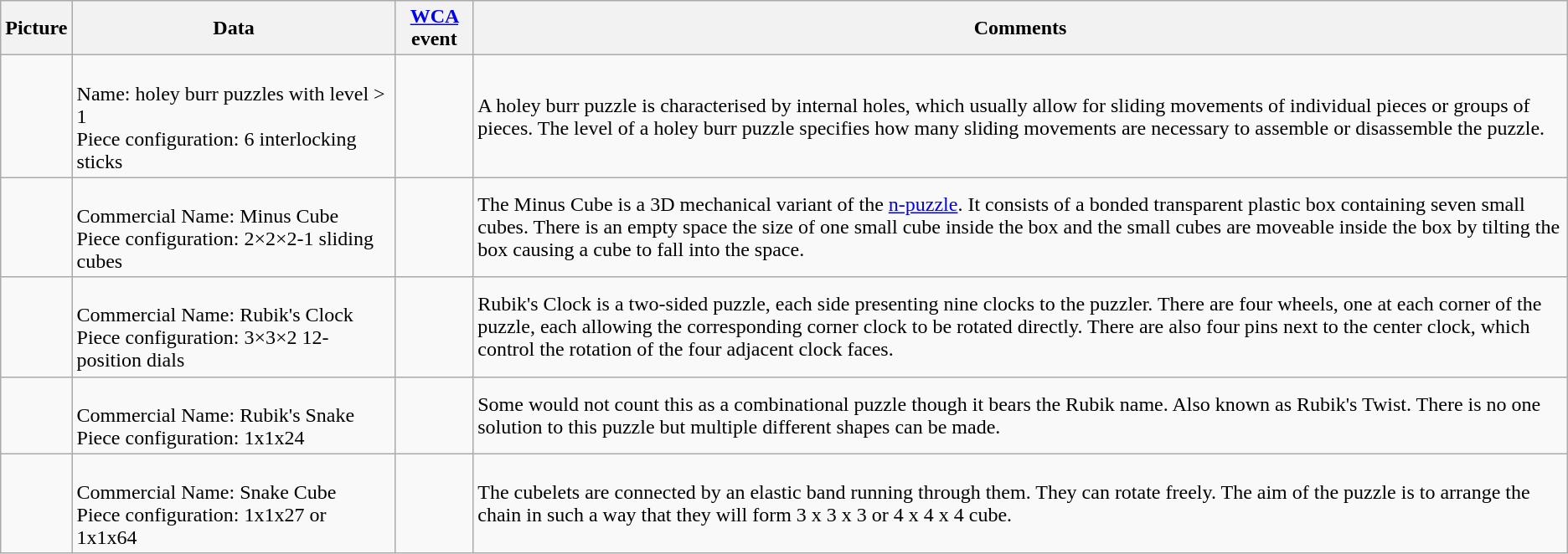<table class="wikitable">
<tr>
<th>Picture</th>
<th width="250">Data</th>
<th><a href='#'>WCA</a> event</th>
<th>Comments</th>
</tr>
<tr>
<td></td>
<td><br>Name: holey burr puzzles with level > 1<br>
Piece configuration: 6 interlocking sticks<br>
</td>
<td></td>
<td>A holey burr puzzle is characterised by internal holes, which usually allow for sliding movements of individual pieces or groups of pieces. The level of a holey burr puzzle specifies how many sliding movements are necessary to assemble or disassemble the puzzle.</td>
</tr>
<tr>
<td></td>
<td><br>Commercial Name: Minus Cube<br>
Piece configuration: 2×2×2-1 sliding cubes<br>
</td>
<td></td>
<td>The Minus Cube is a 3D mechanical variant of the <a href='#'>n-puzzle</a>. It consists of a bonded transparent plastic box containing seven small cubes. There is an empty space the size of one small cube inside the box and the small cubes are moveable inside the box by tilting the box causing a cube to fall into the space.</td>
</tr>
<tr>
<td></td>
<td><br>Commercial Name: Rubik's Clock<br>
Piece configuration: 3×3×2 12-position dials<br>
</td>
<td></td>
<td>Rubik's Clock is a two-sided puzzle, each side presenting nine clocks to the puzzler. There are four wheels, one at each corner of the puzzle, each allowing the corresponding corner clock to be rotated directly. There are also four pins next to the center clock, which control the rotation of the four adjacent clock faces.</td>
</tr>
<tr>
<td></td>
<td><br>Commercial Name: Rubik's Snake<br>
Piece configuration: 1x1x24<br>
</td>
<td></td>
<td>Some would not count this as a combinational puzzle though it bears the Rubik name. Also known as Rubik's Twist. There is no one solution to this puzzle but multiple different shapes can be made.</td>
</tr>
<tr>
<td></td>
<td><br>Commercial Name: Snake Cube<br>
Piece configuration: 1x1x27 or 1x1x64<br>
</td>
<td></td>
<td>The cubelets are connected by an elastic band running through them. They can rotate freely. The aim of the puzzle is to arrange the chain in such a way that they will form 3 x 3 x 3 or 4 x 4 x 4 cube.</td>
</tr>
</table>
